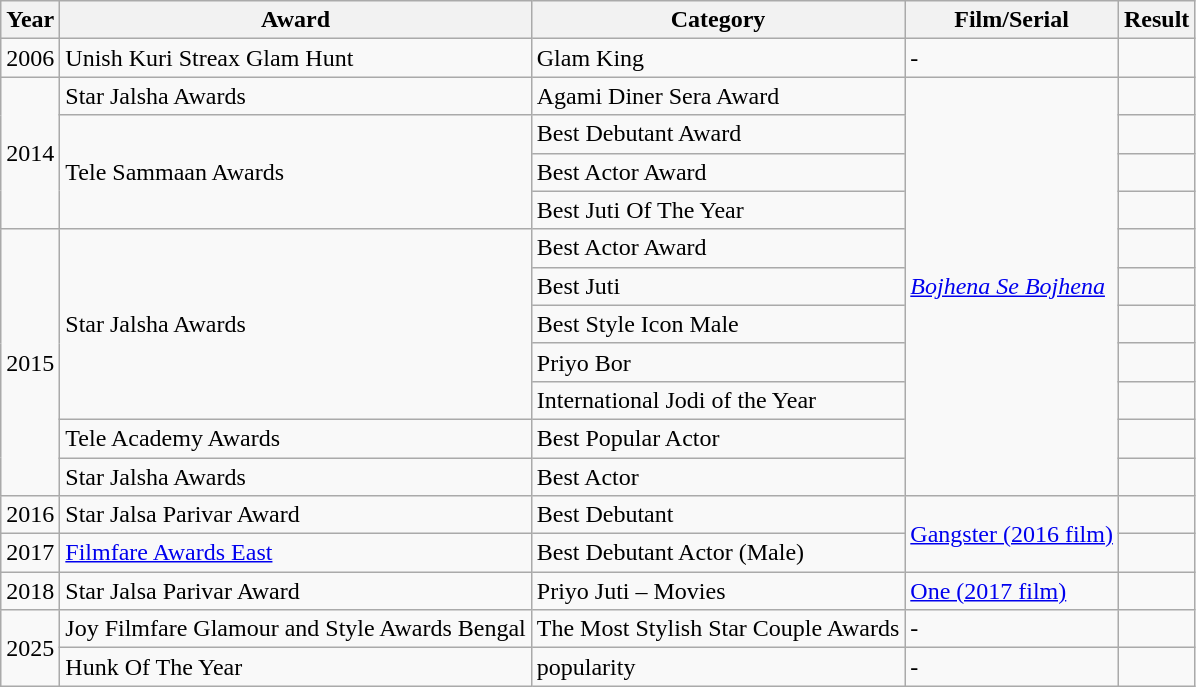<table class="wikitable">
<tr>
<th>Year</th>
<th>Award</th>
<th>Category</th>
<th>Film/Serial</th>
<th>Result</th>
</tr>
<tr>
<td>2006</td>
<td>Unish Kuri Streax Glam Hunt</td>
<td>Glam King</td>
<td>-</td>
<td></td>
</tr>
<tr>
<td rowspan="4">2014</td>
<td>Star Jalsha Awards</td>
<td>Agami Diner Sera Award</td>
<td rowspan="11"><em><a href='#'>Bojhena Se Bojhena</a></em></td>
<td></td>
</tr>
<tr>
<td rowspan="3">Tele Sammaan Awards</td>
<td>Best Debutant Award</td>
<td></td>
</tr>
<tr>
<td>Best Actor Award</td>
<td></td>
</tr>
<tr>
<td>Best Juti Of The Year</td>
<td></td>
</tr>
<tr>
<td rowspan="7">2015</td>
<td rowspan="5">Star Jalsha Awards</td>
<td>Best Actor Award</td>
<td></td>
</tr>
<tr>
<td>Best Juti</td>
<td></td>
</tr>
<tr>
<td>Best Style Icon Male</td>
<td></td>
</tr>
<tr>
<td>Priyo Bor</td>
<td></td>
</tr>
<tr>
<td>International Jodi of the Year</td>
<td></td>
</tr>
<tr>
<td>Tele Academy Awards</td>
<td>Best Popular Actor</td>
<td></td>
</tr>
<tr>
<td>Star Jalsha Awards</td>
<td>Best Actor</td>
<td></td>
</tr>
<tr>
<td>2016</td>
<td>Star Jalsa Parivar Award</td>
<td>Best Debutant</td>
<td rowspan="2"><a href='#'>Gangster (2016 film)</a></td>
<td></td>
</tr>
<tr>
<td>2017</td>
<td><a href='#'>Filmfare Awards East</a></td>
<td>Best Debutant Actor (Male)</td>
<td></td>
</tr>
<tr>
<td>2018</td>
<td>Star Jalsa Parivar Award</td>
<td>Priyo Juti – Movies</td>
<td><a href='#'>One (2017 film)</a></td>
<td></td>
</tr>
<tr>
<td rowspan="2">2025</td>
<td>Joy Filmfare Glamour and Style Awards Bengal</td>
<td>The Most Stylish Star Couple Awards</td>
<td> -</td>
<td></td>
</tr>
<tr>
<td>Hunk Of The Year</td>
<td>popularity</td>
<td> -</td>
<td></td>
</tr>
</table>
